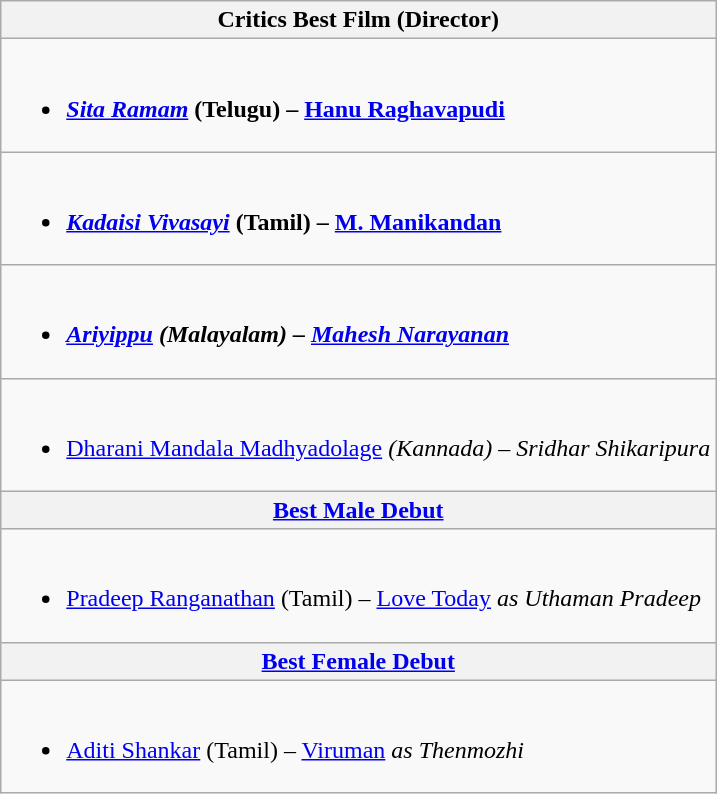<table class="wikitable">
<tr>
<th><strong>Critics Best Film (Director)</strong></th>
</tr>
<tr>
<td><br><ul><li><strong><em><a href='#'>Sita Ramam</a></em></strong> <strong>(Telugu) – <a href='#'>Hanu Raghavapudi</a></strong></li></ul></td>
</tr>
<tr>
<td><br><ul><li><strong><em><a href='#'>Kadaisi Vivasayi</a></em></strong> <strong>(Tamil) – <a href='#'>M. Manikandan</a></strong></li></ul></td>
</tr>
<tr>
<td><br><ul><li><strong><em><a href='#'>Ariyippu</a><em> (Malayalam) – <a href='#'>Mahesh Narayanan</a><strong></li></ul></td>
</tr>
<tr>
<td><br><ul><li><a href='#'></em></strong>Dharani Mandala Madhyadolage<strong><em></a> </strong>(Kannada) – Sridhar Shikaripura<strong></li></ul></td>
</tr>
<tr>
<th><a href='#'>Best Male Debut</a></th>
</tr>
<tr>
<td><br><ul><li></strong><a href='#'>Pradeep Ranganathan</a><strong> </strong>(Tamil) – <a href='#'></em>Love Today<em></a> as Uthaman Pradeep<strong></li></ul></td>
</tr>
<tr>
<th><a href='#'></strong>Best Female Debut<strong></a></th>
</tr>
<tr>
<td><br><ul><li></strong><a href='#'>Aditi Shankar</a><strong> </strong>(Tamil) – </em><a href='#'>Viruman</a><em> as Thenmozhi<strong></li></ul></td>
</tr>
</table>
